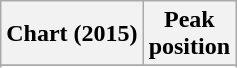<table class="wikitable sortable plainrowheaders" style="text-align:center">
<tr>
<th scope="col">Chart (2015)</th>
<th scope="col">Peak<br> position</th>
</tr>
<tr>
</tr>
<tr>
</tr>
</table>
